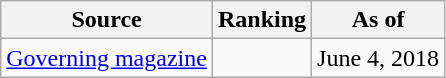<table class="wikitable" style="text-align:center">
<tr>
<th>Source</th>
<th>Ranking</th>
<th>As of</th>
</tr>
<tr>
<td><a href='#'>Governing magazine</a></td>
<td></td>
<td>June 4, 2018</td>
</tr>
</table>
